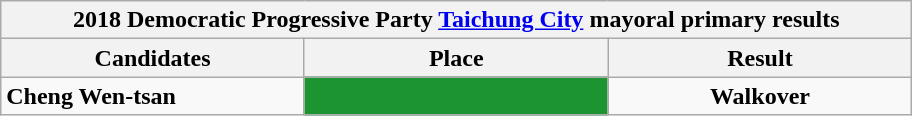<table class="wikitable collapsible">
<tr>
<th colspan="5" width=600>2018 Democratic Progressive Party <a href='#'>Taichung City</a> mayoral primary results</th>
</tr>
<tr>
<th width=80>Candidates</th>
<th width=80>Place</th>
<th width=80>Result</th>
</tr>
<tr>
<td><strong>Cheng Wen-tsan</strong></td>
<td style="background: #1B9431; text-align:center"><strong></strong></td>
<td style="text-align:center"><strong>Walkover</strong></td>
</tr>
</table>
